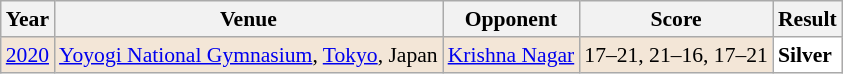<table class="sortable wikitable" style="font-size: 90%;">
<tr>
<th>Year</th>
<th>Venue</th>
<th>Opponent</th>
<th>Score</th>
<th>Result</th>
</tr>
<tr style="background:#F3E6D7">
<td align="center"><a href='#'>2020</a></td>
<td align="left"><a href='#'>Yoyogi National Gymnasium</a>, <a href='#'>Tokyo</a>, Japan</td>
<td align="left"> <a href='#'>Krishna Nagar</a></td>
<td align="left">17–21, 21–16, 17–21</td>
<td style="text-align:left; background:white"> <strong>Silver</strong></td>
</tr>
</table>
